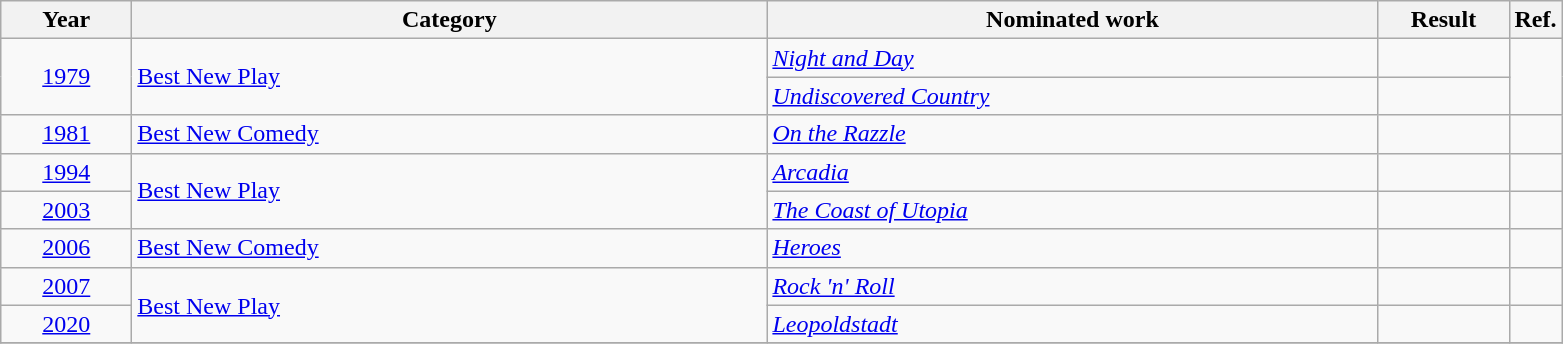<table class=wikitable>
<tr>
<th scope="col" style="width:5em;">Year</th>
<th scope="col" style="width:26em;">Category</th>
<th scope="col" style="width:25em;">Nominated work</th>
<th scope="col" style="width:5em;">Result</th>
<th>Ref.</th>
</tr>
<tr>
<td style="text-align:center;", rowspan=2><a href='#'>1979</a></td>
<td rowspan=2><a href='#'>Best New Play</a></td>
<td><em><a href='#'>Night and Day</a></em></td>
<td></td>
<td style="text-align:center;", rowspan=2></td>
</tr>
<tr>
<td><em><a href='#'>Undiscovered Country</a></em></td>
<td></td>
</tr>
<tr>
<td style="text-align:center;"><a href='#'>1981</a></td>
<td rowspan=1><a href='#'>Best New Comedy</a></td>
<td><em><a href='#'>On the Razzle</a></em></td>
<td></td>
<td style="text-align:center;"></td>
</tr>
<tr>
<td style="text-align:center;"><a href='#'>1994</a></td>
<td rowspan=2><a href='#'>Best New Play</a></td>
<td><em><a href='#'>Arcadia</a></em></td>
<td></td>
<td style="text-align:center;"></td>
</tr>
<tr>
<td style="text-align:center;"><a href='#'>2003</a></td>
<td><em><a href='#'>The Coast of Utopia</a></em></td>
<td></td>
<td style="text-align:center;"></td>
</tr>
<tr>
<td style="text-align:center;"><a href='#'>2006</a></td>
<td><a href='#'>Best New Comedy</a></td>
<td><em><a href='#'>Heroes</a></em></td>
<td></td>
<td style="text-align:center;"></td>
</tr>
<tr>
<td style="text-align:center;"><a href='#'>2007</a></td>
<td rowspan=2><a href='#'>Best New Play</a></td>
<td><em><a href='#'>Rock 'n' Roll</a></em></td>
<td></td>
<td style="text-align:center;"></td>
</tr>
<tr>
<td style="text-align:center;"><a href='#'>2020</a></td>
<td><em><a href='#'>Leopoldstadt</a></em></td>
<td></td>
<td style="text-align:center;"></td>
</tr>
<tr>
</tr>
</table>
